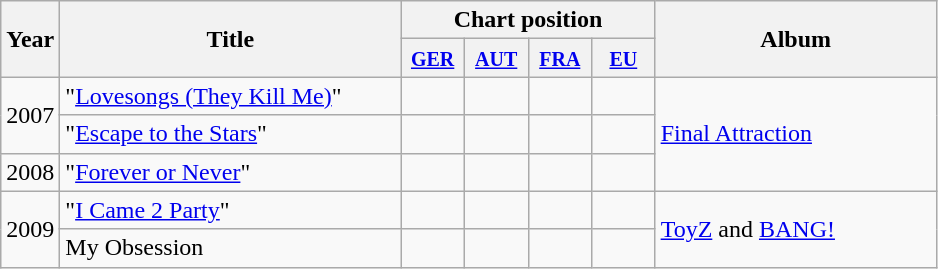<table class="wikitable">
<tr>
<th rowspan="2">Year</th>
<th rowspan="2" style="width:220px;">Title</th>
<th colspan="4">Chart position</th>
<th style="width:180px;" rowspan="2">Album</th>
</tr>
<tr>
<th style="width:35px;"><small><a href='#'>GER</a></small></th>
<th style="width:35px;"><small><a href='#'>AUT</a></small></th>
<th style="width:35px;"><small><a href='#'>FRA</a></small></th>
<th style="width:35px;"><small><a href='#'>EU</a></small></th>
</tr>
<tr>
<td rowspan="2">2007</td>
<td>"<a href='#'>Lovesongs (They Kill Me)</a>"</td>
<td></td>
<td></td>
<td></td>
<td></td>
<td rowspan="3"><a href='#'>Final Attraction</a></td>
</tr>
<tr>
<td>"<a href='#'>Escape to the Stars</a>"</td>
<td></td>
<td></td>
<td></td>
<td></td>
</tr>
<tr>
<td>2008</td>
<td>"<a href='#'>Forever or Never</a>"</td>
<td></td>
<td></td>
<td></td>
<td></td>
</tr>
<tr>
<td rowspan="2">2009</td>
<td>"<a href='#'>I Came 2 Party</a>"</td>
<td></td>
<td></td>
<td></td>
<td></td>
<td rowspan="2"><a href='#'>ToyZ</a> and <a href='#'>BANG!</a></td>
</tr>
<tr>
<td>My Obsession</td>
<td></td>
<td></td>
<td></td>
<td></td>
</tr>
</table>
